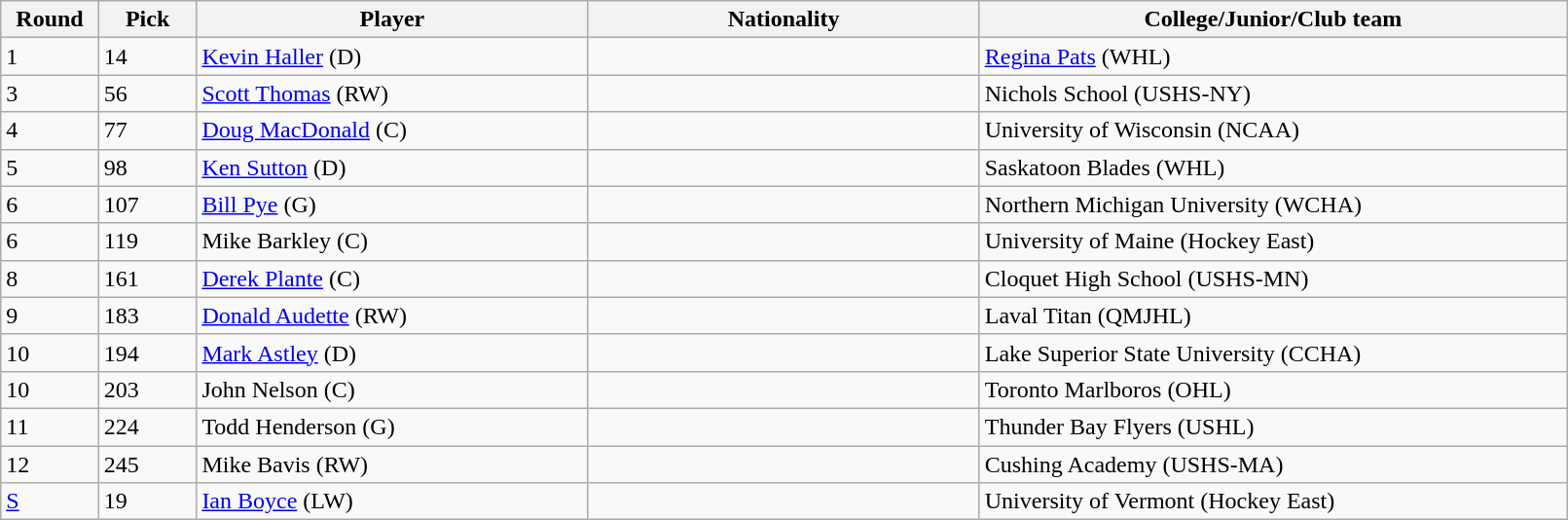<table class="wikitable">
<tr>
<th bgcolor="#DDDDFF" width="5%">Round</th>
<th bgcolor="#DDDDFF" width="5%">Pick</th>
<th bgcolor="#DDDDFF" width="20%">Player</th>
<th bgcolor="#DDDDFF" width="20%">Nationality</th>
<th bgcolor="#DDDDFF" width="30%">College/Junior/Club team</th>
</tr>
<tr>
<td>1</td>
<td>14</td>
<td><a href='#'>Kevin Haller</a> (D)</td>
<td></td>
<td><a href='#'>Regina Pats</a> (WHL)</td>
</tr>
<tr>
<td>3</td>
<td>56</td>
<td><a href='#'>Scott Thomas</a> (RW)</td>
<td></td>
<td>Nichols School (USHS-NY)</td>
</tr>
<tr>
<td>4</td>
<td>77</td>
<td><a href='#'>Doug MacDonald</a> (C)</td>
<td></td>
<td>University of Wisconsin (NCAA)</td>
</tr>
<tr>
<td>5</td>
<td>98</td>
<td><a href='#'>Ken Sutton</a> (D)</td>
<td></td>
<td>Saskatoon Blades (WHL)</td>
</tr>
<tr>
<td>6</td>
<td>107</td>
<td><a href='#'>Bill Pye</a> (G)</td>
<td></td>
<td>Northern Michigan University (WCHA)</td>
</tr>
<tr>
<td>6</td>
<td>119</td>
<td>Mike Barkley (C)</td>
<td></td>
<td>University of Maine (Hockey East)</td>
</tr>
<tr>
<td>8</td>
<td>161</td>
<td><a href='#'>Derek Plante</a> (C)</td>
<td></td>
<td>Cloquet High School (USHS-MN)</td>
</tr>
<tr>
<td>9</td>
<td>183</td>
<td><a href='#'>Donald Audette</a> (RW)</td>
<td></td>
<td>Laval Titan (QMJHL)</td>
</tr>
<tr>
<td>10</td>
<td>194</td>
<td><a href='#'>Mark Astley</a> (D)</td>
<td></td>
<td>Lake Superior State University (CCHA)</td>
</tr>
<tr>
<td>10</td>
<td>203</td>
<td>John Nelson (C)</td>
<td></td>
<td>Toronto Marlboros (OHL)</td>
</tr>
<tr>
<td>11</td>
<td>224</td>
<td>Todd Henderson (G)</td>
<td></td>
<td>Thunder Bay Flyers (USHL)</td>
</tr>
<tr>
<td>12</td>
<td>245</td>
<td>Mike Bavis (RW)</td>
<td></td>
<td>Cushing Academy (USHS-MA)</td>
</tr>
<tr>
<td><a href='#'>S</a></td>
<td>19</td>
<td><a href='#'>Ian Boyce</a> (LW)</td>
<td></td>
<td>University of Vermont (Hockey East)</td>
</tr>
</table>
